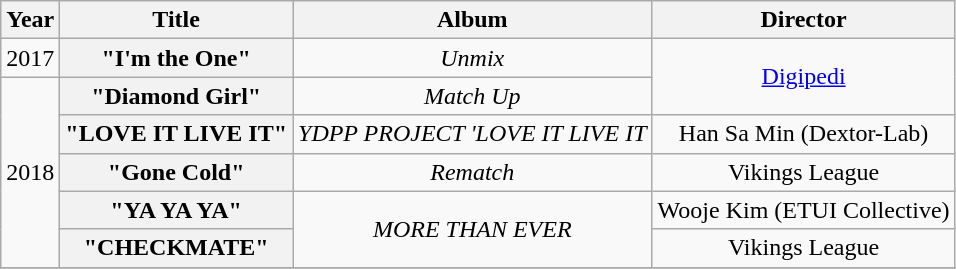<table class="wikitable plainrowheaders" style="text-align:center;">
<tr>
<th>Year</th>
<th>Title</th>
<th>Album</th>
<th>Director</th>
</tr>
<tr>
<td>2017</td>
<th scope="row">"I'm the One"</th>
<td><em>Unmix</em></td>
<td rowspan=2><a href='#'>Digipedi</a></td>
</tr>
<tr>
<td rowspan=5>2018</td>
<th scope="row">"Diamond Girl" </th>
<td><em>Match Up</em></td>
</tr>
<tr>
<th scope="row">"LOVE IT LIVE IT"</th>
<td><em>YDPP PROJECT 'LOVE IT LIVE IT</em></td>
<td>Han Sa Min (Dextor-Lab)</td>
</tr>
<tr>
<th scope="row">"Gone Cold" </th>
<td><em>Rematch</em></td>
<td>Vikings League</td>
</tr>
<tr>
<th scope="row">"YA YA YA"</th>
<td rowspan=2><em>MORE THAN EVER</em></td>
<td>Wooje Kim (ETUI Collective)</td>
</tr>
<tr>
<th scope="row">"CHECKMATE"</th>
<td>Vikings League</td>
</tr>
<tr>
</tr>
</table>
